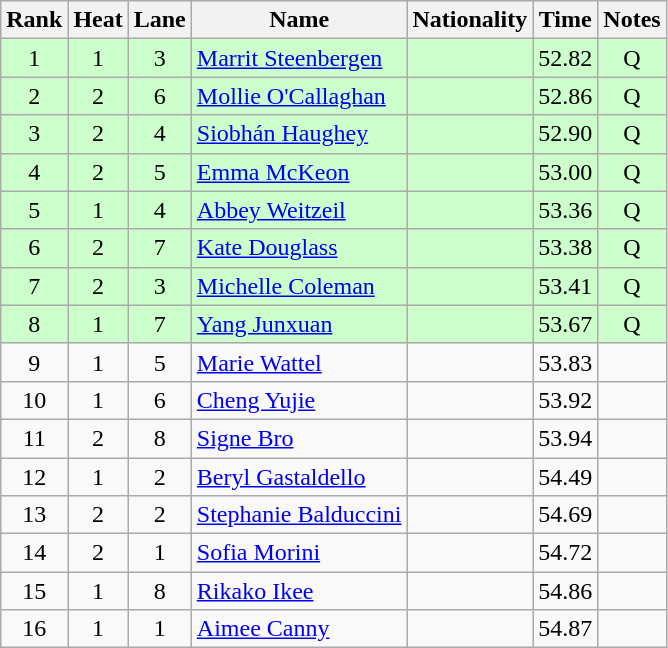<table class="wikitable sortable" style="text-align:center">
<tr>
<th>Rank</th>
<th>Heat</th>
<th>Lane</th>
<th>Name</th>
<th>Nationality</th>
<th>Time</th>
<th>Notes</th>
</tr>
<tr bgcolor=ccffcc>
<td>1</td>
<td>1</td>
<td>3</td>
<td align=left><a href='#'>Marrit Steenbergen</a></td>
<td align=left></td>
<td>52.82</td>
<td>Q</td>
</tr>
<tr bgcolor=ccffcc>
<td>2</td>
<td>2</td>
<td>6</td>
<td align=left><a href='#'>Mollie O'Callaghan</a></td>
<td align=left></td>
<td>52.86</td>
<td>Q</td>
</tr>
<tr bgcolor=ccffcc>
<td>3</td>
<td>2</td>
<td>4</td>
<td align=left><a href='#'>Siobhán Haughey</a></td>
<td align=left></td>
<td>52.90</td>
<td>Q</td>
</tr>
<tr bgcolor=ccffcc>
<td>4</td>
<td>2</td>
<td>5</td>
<td align=left><a href='#'>Emma McKeon</a></td>
<td align=left></td>
<td>53.00</td>
<td>Q</td>
</tr>
<tr bgcolor=ccffcc>
<td>5</td>
<td>1</td>
<td>4</td>
<td align=left><a href='#'>Abbey Weitzeil</a></td>
<td align=left></td>
<td>53.36</td>
<td>Q</td>
</tr>
<tr bgcolor=ccffcc>
<td>6</td>
<td>2</td>
<td>7</td>
<td align=left><a href='#'>Kate Douglass</a></td>
<td align=left></td>
<td>53.38</td>
<td>Q</td>
</tr>
<tr bgcolor=ccffcc>
<td>7</td>
<td>2</td>
<td>3</td>
<td align=left><a href='#'>Michelle Coleman</a></td>
<td align=left></td>
<td>53.41</td>
<td>Q</td>
</tr>
<tr bgcolor=ccffcc>
<td>8</td>
<td>1</td>
<td>7</td>
<td align=left><a href='#'>Yang Junxuan</a></td>
<td align=left></td>
<td>53.67</td>
<td>Q</td>
</tr>
<tr>
<td>9</td>
<td>1</td>
<td>5</td>
<td align=left><a href='#'>Marie Wattel</a></td>
<td align=left></td>
<td>53.83</td>
<td></td>
</tr>
<tr>
<td>10</td>
<td>1</td>
<td>6</td>
<td align=left><a href='#'>Cheng Yujie</a></td>
<td align=left></td>
<td>53.92</td>
<td></td>
</tr>
<tr>
<td>11</td>
<td>2</td>
<td>8</td>
<td align=left><a href='#'>Signe Bro</a></td>
<td align=left></td>
<td>53.94</td>
<td></td>
</tr>
<tr>
<td>12</td>
<td>1</td>
<td>2</td>
<td align=left><a href='#'>Beryl Gastaldello</a></td>
<td align=left></td>
<td>54.49</td>
<td></td>
</tr>
<tr>
<td>13</td>
<td>2</td>
<td>2</td>
<td align=left><a href='#'>Stephanie Balduccini</a></td>
<td align=left></td>
<td>54.69</td>
<td></td>
</tr>
<tr>
<td>14</td>
<td>2</td>
<td>1</td>
<td align=left><a href='#'>Sofia Morini</a></td>
<td align=left></td>
<td>54.72</td>
<td></td>
</tr>
<tr>
<td>15</td>
<td>1</td>
<td>8</td>
<td align=left><a href='#'>Rikako Ikee</a></td>
<td align=left></td>
<td>54.86</td>
<td></td>
</tr>
<tr>
<td>16</td>
<td>1</td>
<td>1</td>
<td align=left><a href='#'>Aimee Canny</a></td>
<td align=left></td>
<td>54.87</td>
<td></td>
</tr>
</table>
